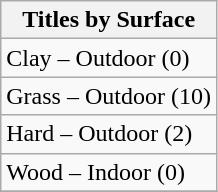<table class="wikitable" style="display:inline-table;">
<tr>
<th>Titles by Surface</th>
</tr>
<tr>
<td>Clay – Outdoor (0)</td>
</tr>
<tr>
<td>Grass – Outdoor (10)</td>
</tr>
<tr>
<td>Hard – Outdoor (2)</td>
</tr>
<tr>
<td>Wood – Indoor (0)</td>
</tr>
<tr>
</tr>
</table>
